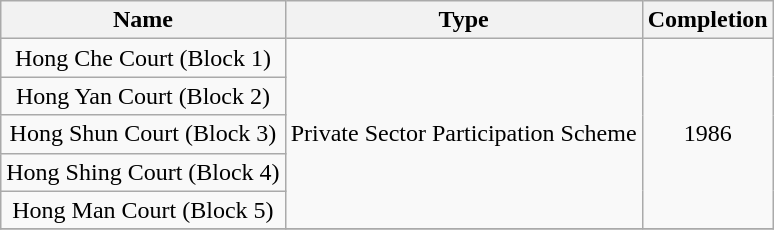<table class="wikitable" style="text-align: center">
<tr>
<th>Name</th>
<th>Type</th>
<th>Completion</th>
</tr>
<tr>
<td>Hong Che Court (Block 1)</td>
<td rowspan="5">Private Sector Participation Scheme</td>
<td rowspan="5">1986</td>
</tr>
<tr>
<td>Hong Yan Court (Block 2)</td>
</tr>
<tr>
<td>Hong Shun Court (Block 3)</td>
</tr>
<tr>
<td>Hong Shing Court (Block 4)</td>
</tr>
<tr>
<td>Hong Man Court (Block 5)</td>
</tr>
<tr>
</tr>
</table>
